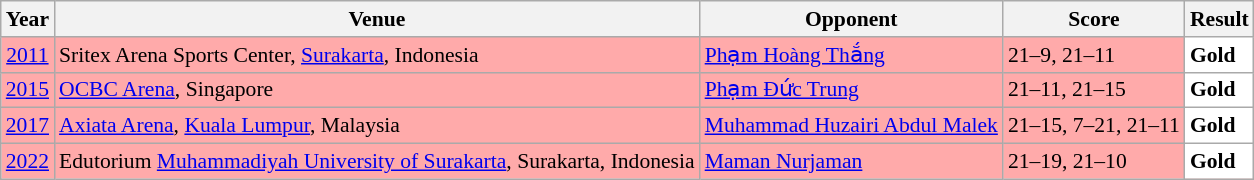<table class="sortable wikitable" style="font-size: 90%;">
<tr>
<th>Year</th>
<th>Venue</th>
<th>Opponent</th>
<th>Score</th>
<th>Result</th>
</tr>
<tr style="background:#FFAAAA">
<td align="center"><a href='#'>2011</a></td>
<td align="left">Sritex Arena Sports Center, <a href='#'>Surakarta</a>, Indonesia</td>
<td align="left"> <a href='#'>Phạm Hoàng Thắng</a></td>
<td align="left">21–9, 21–11</td>
<td style="text-align:left; background:white"> <strong>Gold</strong></td>
</tr>
<tr style="background:#FFAAAA">
<td align="center"><a href='#'>2015</a></td>
<td align="left"><a href='#'>OCBC Arena</a>, Singapore</td>
<td align="left"> <a href='#'>Phạm Đức Trung</a></td>
<td align="left">21–11, 21–15</td>
<td style="text-align:left; background:white"> <strong>Gold</strong></td>
</tr>
<tr style="background:#FFAAAA">
<td align="center"><a href='#'>2017</a></td>
<td align="left"><a href='#'>Axiata Arena</a>, <a href='#'>Kuala Lumpur</a>, Malaysia</td>
<td align="left"> <a href='#'>Muhammad Huzairi Abdul Malek</a></td>
<td align="left">21–15, 7–21, 21–11</td>
<td style="text-align:left; background:white"> <strong>Gold</strong></td>
</tr>
<tr style="background:#FFAAAA">
<td align="center"><a href='#'>2022</a></td>
<td align="left">Edutorium <a href='#'>Muhammadiyah University of Surakarta</a>, Surakarta, Indonesia</td>
<td align="left"> <a href='#'>Maman Nurjaman</a></td>
<td align="left">21–19, 21–10</td>
<td style="text-align:left; background:white"> <strong>Gold</strong></td>
</tr>
</table>
